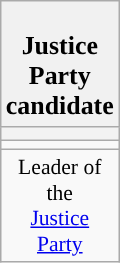<table class="wikitable" style="font-size:90%; text-align:center;">
<tr>
<td style="background:#f1f1f1;" colspan="30"><br><big><strong>Justice Party candidate</strong></big></td>
</tr>
<tr>
<th style="width:3em; font-size:135%; background:"><a href='#'></a></th>
</tr>
<tr>
<td></td>
</tr>
<tr>
<td>Leader of the<br><a href='#'>Justice Party</a><br></td>
</tr>
</table>
